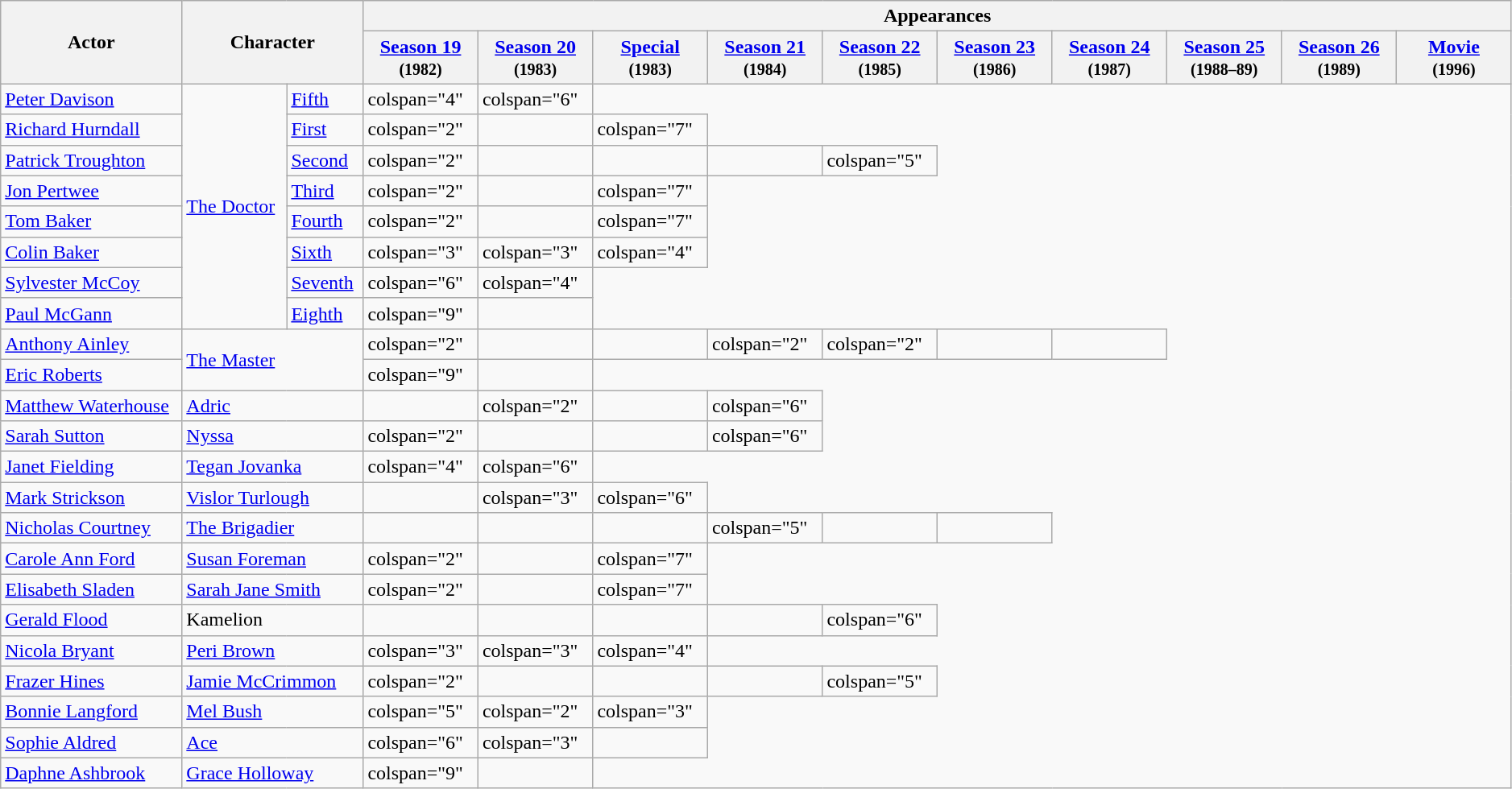<table class="wikitable" border="1" width=99%>
<tr ">
<th style="width:12%;" rowspan="2">Actor</th>
<th style="width:12%;" colspan="2" rowspan="2">Character</th>
<th style="width:76%;" colspan="10">Appearances</th>
</tr>
<tr>
<th style="width:7.6%;"><a href='#'>Season 19</a><br><small>(1982)</small></th>
<th style="width:7.6%;"><a href='#'>Season 20</a><br><small>(1983)</small></th>
<th style="width:7.6%;"><a href='#'>Special</a><br><small>(1983)</small></th>
<th style="width:7.6%;"><a href='#'>Season 21</a><br><small>(1984)</small></th>
<th style="width:7.6%;"><a href='#'>Season 22</a><br><small>(1985)</small></th>
<th style="width:7.6%;"><a href='#'>Season 23</a><br><small>(1986)</small></th>
<th style="width:7.6%;"><a href='#'>Season 24</a><br><small>(1987)</small></th>
<th style="width:7.6%;"><a href='#'>Season 25</a><br><small>(1988–89)</small></th>
<th style="width:7.6%;"><a href='#'>Season 26</a><br><small>(1989)</small></th>
<th style="width:7.6%;"><a href='#'>Movie</a><br><small>(1996)</small></th>
</tr>
<tr>
<td><a href='#'>Peter Davison</a></td>
<td rowspan="8"><a href='#'>The Doctor</a></td>
<td><a href='#'>Fifth</a></td>
<td>colspan="4" </td>
<td>colspan="6" </td>
</tr>
<tr>
<td><a href='#'>Richard Hurndall</a></td>
<td><a href='#'>First</a></td>
<td>colspan="2" </td>
<td></td>
<td>colspan="7" </td>
</tr>
<tr>
<td><a href='#'>Patrick Troughton</a></td>
<td><a href='#'>Second</a></td>
<td>colspan="2" </td>
<td></td>
<td></td>
<td></td>
<td>colspan="5" </td>
</tr>
<tr>
<td><a href='#'>Jon Pertwee</a></td>
<td><a href='#'>Third</a></td>
<td>colspan="2" </td>
<td></td>
<td>colspan="7" </td>
</tr>
<tr>
<td><a href='#'>Tom Baker</a></td>
<td><a href='#'>Fourth</a></td>
<td>colspan="2" </td>
<td></td>
<td>colspan="7" </td>
</tr>
<tr>
<td><a href='#'>Colin Baker</a></td>
<td><a href='#'>Sixth</a></td>
<td>colspan="3" </td>
<td>colspan="3" </td>
<td>colspan="4" </td>
</tr>
<tr>
<td><a href='#'>Sylvester McCoy</a></td>
<td><a href='#'>Seventh</a></td>
<td>colspan="6" </td>
<td>colspan="4" </td>
</tr>
<tr>
<td><a href='#'>Paul McGann</a></td>
<td><a href='#'>Eighth</a></td>
<td>colspan="9" </td>
<td></td>
</tr>
<tr>
<td><a href='#'>Anthony Ainley</a></td>
<td rowspan="2" colspan="2"><a href='#'>The Master</a></td>
<td>colspan="2" </td>
<td></td>
<td></td>
<td>colspan="2" </td>
<td>colspan="2" </td>
<td></td>
<td></td>
</tr>
<tr>
<td><a href='#'>Eric Roberts</a></td>
<td>colspan="9" </td>
<td></td>
</tr>
<tr>
<td><a href='#'>Matthew Waterhouse</a></td>
<td colspan="2"><a href='#'>Adric</a></td>
<td></td>
<td>colspan="2" </td>
<td></td>
<td>colspan="6" </td>
</tr>
<tr>
<td><a href='#'>Sarah Sutton</a></td>
<td colspan="2"><a href='#'>Nyssa</a></td>
<td>colspan="2" </td>
<td></td>
<td></td>
<td>colspan="6" </td>
</tr>
<tr>
<td><a href='#'>Janet Fielding</a></td>
<td colspan="2"><a href='#'>Tegan Jovanka</a></td>
<td>colspan="4" </td>
<td>colspan="6" </td>
</tr>
<tr>
<td><a href='#'>Mark Strickson</a></td>
<td colspan="2"><a href='#'>Vislor Turlough</a></td>
<td></td>
<td>colspan="3" </td>
<td>colspan="6" </td>
</tr>
<tr>
<td><a href='#'>Nicholas Courtney</a></td>
<td colspan="2"><a href='#'>The Brigadier</a></td>
<td></td>
<td></td>
<td></td>
<td>colspan="5" </td>
<td></td>
<td></td>
</tr>
<tr>
<td><a href='#'>Carole Ann Ford</a></td>
<td colspan="2"><a href='#'>Susan Foreman</a></td>
<td>colspan="2" </td>
<td></td>
<td>colspan="7" </td>
</tr>
<tr>
<td><a href='#'>Elisabeth Sladen</a></td>
<td colspan="2"><a href='#'>Sarah Jane Smith</a></td>
<td>colspan="2" </td>
<td></td>
<td>colspan="7" </td>
</tr>
<tr>
<td><a href='#'>Gerald Flood</a></td>
<td colspan="2">Kamelion</td>
<td></td>
<td></td>
<td></td>
<td></td>
<td>colspan="6" </td>
</tr>
<tr>
<td><a href='#'>Nicola Bryant</a></td>
<td colspan="2"><a href='#'>Peri Brown</a></td>
<td>colspan="3" </td>
<td>colspan="3" </td>
<td>colspan="4" </td>
</tr>
<tr>
<td><a href='#'>Frazer Hines</a></td>
<td colspan="2"><a href='#'>Jamie McCrimmon</a></td>
<td>colspan="2" </td>
<td></td>
<td></td>
<td></td>
<td>colspan="5" </td>
</tr>
<tr>
<td><a href='#'>Bonnie Langford</a></td>
<td colspan="2"><a href='#'>Mel Bush</a></td>
<td>colspan="5" </td>
<td>colspan="2" </td>
<td>colspan="3" </td>
</tr>
<tr>
<td><a href='#'>Sophie Aldred</a></td>
<td colspan="2"><a href='#'>Ace</a></td>
<td>colspan="6" </td>
<td>colspan="3" </td>
<td></td>
</tr>
<tr>
<td><a href='#'>Daphne Ashbrook</a></td>
<td colspan="2"><a href='#'>Grace Holloway</a></td>
<td>colspan="9" </td>
<td></td>
</tr>
</table>
